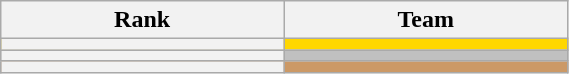<table class="wikitable unsortable" style="text-align:left; width:30%">
<tr>
<th scope="col">Rank</th>
<th scope="col">Team</th>
</tr>
<tr bgcolor="gold">
<th scope="row"></th>
<td></td>
</tr>
<tr bgcolor="silver">
<th scope="row"></th>
<td></td>
</tr>
<tr bgcolor="cc9966">
<th scope="row"></th>
<td></td>
</tr>
</table>
